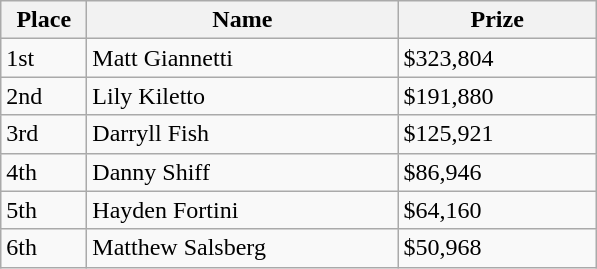<table class="wikitable">
<tr>
<th style="width:50px;">Place</th>
<th style="width:200px;">Name</th>
<th style="width:125px;">Prize</th>
</tr>
<tr>
<td>1st</td>
<td> Matt Giannetti</td>
<td>$323,804</td>
</tr>
<tr>
<td>2nd</td>
<td> Lily Kiletto</td>
<td>$191,880</td>
</tr>
<tr>
<td>3rd</td>
<td> Darryll Fish</td>
<td>$125,921</td>
</tr>
<tr>
<td>4th</td>
<td> Danny Shiff</td>
<td>$86,946</td>
</tr>
<tr>
<td>5th</td>
<td> Hayden Fortini</td>
<td>$64,160</td>
</tr>
<tr>
<td>6th</td>
<td> Matthew Salsberg</td>
<td>$50,968</td>
</tr>
</table>
